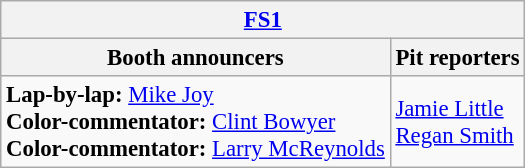<table class="wikitable" style="font-size: 95%">
<tr>
<th colspan="2"><a href='#'>FS1</a></th>
</tr>
<tr>
<th>Booth announcers</th>
<th>Pit reporters</th>
</tr>
<tr>
<td><strong>Lap-by-lap:</strong> <a href='#'>Mike Joy</a><br><strong>Color-commentator:</strong> <a href='#'>Clint Bowyer</a><br><strong>Color-commentator:</strong> <a href='#'>Larry McReynolds</a></td>
<td><a href='#'>Jamie Little</a><br><a href='#'>Regan Smith</a></td>
</tr>
</table>
